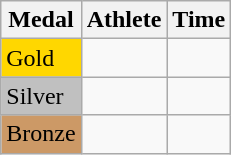<table class="wikitable">
<tr>
<th>Medal</th>
<th>Athlete</th>
<th>Time</th>
</tr>
<tr>
<td bgcolor="gold">Gold</td>
<td></td>
<td></td>
</tr>
<tr>
<td bgcolor="silver">Silver</td>
<td></td>
<td></td>
</tr>
<tr>
<td bgcolor="CC9966">Bronze</td>
<td></td>
<td></td>
</tr>
</table>
